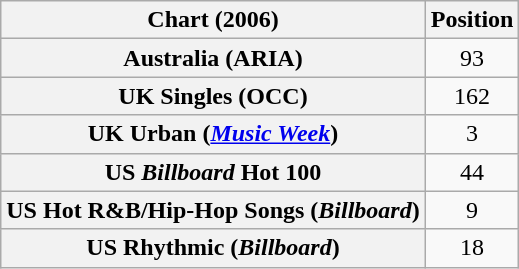<table class="wikitable sortable plainrowheaders" style="text-align:center">
<tr>
<th>Chart (2006)</th>
<th>Position</th>
</tr>
<tr>
<th scope="row">Australia (ARIA)</th>
<td style="text-align:center;">93</td>
</tr>
<tr>
<th scope="row">UK Singles (OCC)</th>
<td style="text-align:center;">162</td>
</tr>
<tr>
<th scope="row">UK Urban (<em><a href='#'>Music Week</a></em>)</th>
<td align="center">3</td>
</tr>
<tr>
<th scope="row">US <em>Billboard</em> Hot 100</th>
<td style="text-align:center;">44</td>
</tr>
<tr>
<th scope="row">US Hot R&B/Hip-Hop Songs (<em>Billboard</em>)</th>
<td style="text-align:center;">9</td>
</tr>
<tr>
<th scope="row">US Rhythmic (<em>Billboard</em>)</th>
<td style="text-align:center;">18</td>
</tr>
</table>
